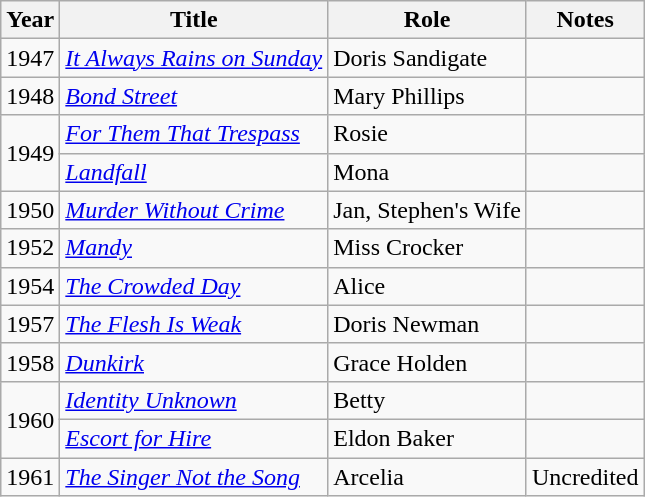<table class="wikitable sortable">
<tr>
<th>Year</th>
<th>Title</th>
<th>Role</th>
<th class = "unsortable">Notes</th>
</tr>
<tr>
<td>1947</td>
<td><em><a href='#'>It Always Rains on Sunday</a></em></td>
<td>Doris Sandigate</td>
<td></td>
</tr>
<tr>
<td>1948</td>
<td><em><a href='#'>Bond Street</a></em></td>
<td>Mary Phillips</td>
<td></td>
</tr>
<tr>
<td rowspan=2>1949</td>
<td><em><a href='#'>For Them That Trespass</a></em></td>
<td>Rosie</td>
<td></td>
</tr>
<tr>
<td><em><a href='#'>Landfall</a></em></td>
<td>Mona</td>
<td></td>
</tr>
<tr>
<td>1950</td>
<td><em><a href='#'>Murder Without Crime</a></em></td>
<td>Jan, Stephen's Wife</td>
<td></td>
</tr>
<tr>
<td>1952</td>
<td><em><a href='#'>Mandy</a></em></td>
<td>Miss Crocker</td>
<td></td>
</tr>
<tr>
<td>1954</td>
<td><em><a href='#'>The Crowded Day</a></em></td>
<td>Alice</td>
<td></td>
</tr>
<tr>
<td>1957</td>
<td><em><a href='#'>The Flesh Is Weak</a></em></td>
<td>Doris Newman</td>
<td></td>
</tr>
<tr>
<td>1958</td>
<td><em><a href='#'>Dunkirk</a></em></td>
<td>Grace Holden</td>
<td></td>
</tr>
<tr>
<td rowspan=2>1960</td>
<td><em><a href='#'>Identity Unknown</a></em></td>
<td>Betty</td>
<td></td>
</tr>
<tr>
<td><em><a href='#'>Escort for Hire</a></em></td>
<td>Eldon Baker</td>
<td></td>
</tr>
<tr>
<td>1961</td>
<td><em><a href='#'>The Singer Not the Song</a></em></td>
<td>Arcelia</td>
<td>Uncredited</td>
</tr>
</table>
